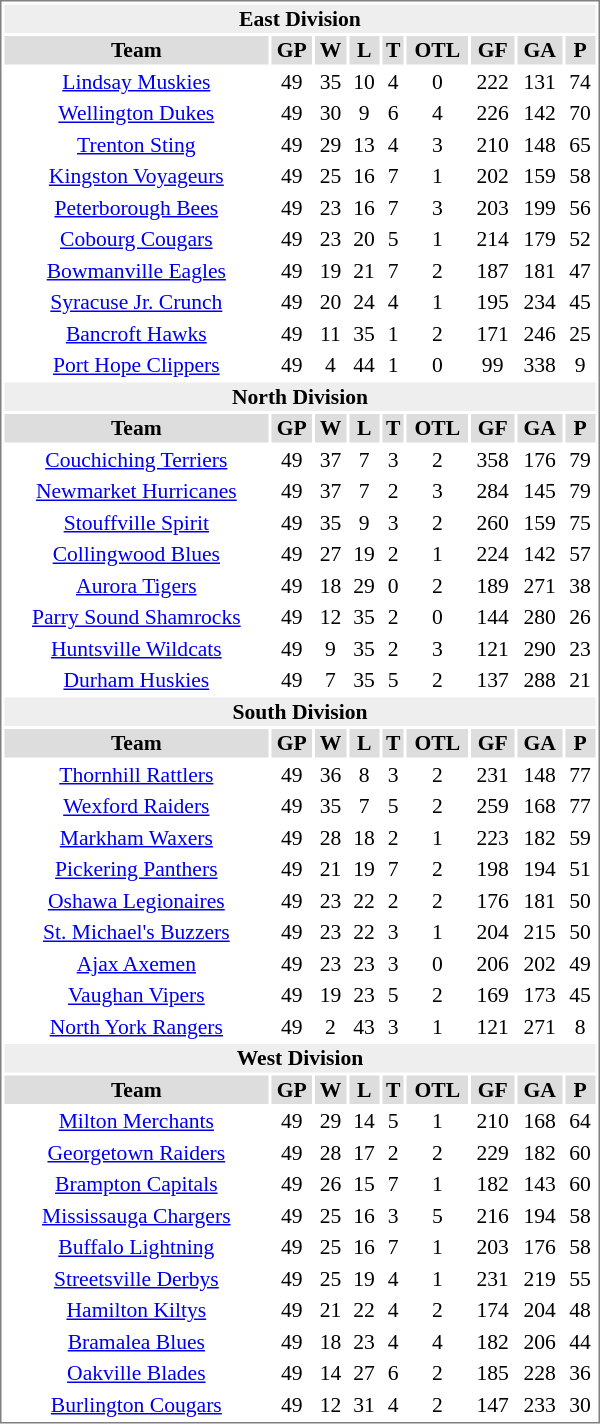<table cellpadding="0">
<tr align="left" style="vertical-align: top">
<td></td>
<td><br><table cellpadding="1" width="400px" style="font-size: 90%; border: 1px solid gray;">
<tr align="center"  bgcolor="#eeeeee">
<td colspan="11"><strong>East Division</strong></td>
</tr>
<tr align="center"  bgcolor="#dddddd">
<td><strong>Team</strong></td>
<td><strong>GP</strong></td>
<td><strong>W</strong></td>
<td><strong>L</strong></td>
<td><strong>T</strong></td>
<td><strong>OTL</strong></td>
<td><strong>GF</strong></td>
<td><strong>GA</strong></td>
<td><strong>P</strong></td>
</tr>
<tr align="center">
<td><a href='#'>Lindsay Muskies</a></td>
<td>49</td>
<td>35</td>
<td>10</td>
<td>4</td>
<td>0</td>
<td>222</td>
<td>131</td>
<td>74</td>
</tr>
<tr align="center">
<td><a href='#'>Wellington Dukes</a></td>
<td>49</td>
<td>30</td>
<td>9</td>
<td>6</td>
<td>4</td>
<td>226</td>
<td>142</td>
<td>70</td>
</tr>
<tr align="center">
<td><a href='#'>Trenton Sting</a></td>
<td>49</td>
<td>29</td>
<td>13</td>
<td>4</td>
<td>3</td>
<td>210</td>
<td>148</td>
<td>65</td>
</tr>
<tr align="center">
<td><a href='#'>Kingston Voyageurs</a></td>
<td>49</td>
<td>25</td>
<td>16</td>
<td>7</td>
<td>1</td>
<td>202</td>
<td>159</td>
<td>58</td>
</tr>
<tr align="center">
<td><a href='#'>Peterborough Bees</a></td>
<td>49</td>
<td>23</td>
<td>16</td>
<td>7</td>
<td>3</td>
<td>203</td>
<td>199</td>
<td>56</td>
</tr>
<tr align="center">
<td><a href='#'>Cobourg Cougars</a></td>
<td>49</td>
<td>23</td>
<td>20</td>
<td>5</td>
<td>1</td>
<td>214</td>
<td>179</td>
<td>52</td>
</tr>
<tr align="center">
<td><a href='#'>Bowmanville Eagles</a></td>
<td>49</td>
<td>19</td>
<td>21</td>
<td>7</td>
<td>2</td>
<td>187</td>
<td>181</td>
<td>47</td>
</tr>
<tr align="center">
<td><a href='#'>Syracuse Jr. Crunch</a></td>
<td>49</td>
<td>20</td>
<td>24</td>
<td>4</td>
<td>1</td>
<td>195</td>
<td>234</td>
<td>45</td>
</tr>
<tr align="center">
<td><a href='#'>Bancroft Hawks</a></td>
<td>49</td>
<td>11</td>
<td>35</td>
<td>1</td>
<td>2</td>
<td>171</td>
<td>246</td>
<td>25</td>
</tr>
<tr align="center">
<td><a href='#'>Port Hope Clippers</a></td>
<td>49</td>
<td>4</td>
<td>44</td>
<td>1</td>
<td>0</td>
<td>99</td>
<td>338</td>
<td>9</td>
</tr>
<tr align="center"  bgcolor="#eeeeee">
<td colspan="11"><strong>North Division</strong></td>
</tr>
<tr align="center"  bgcolor="#dddddd">
<td><strong>Team</strong></td>
<td><strong>GP</strong></td>
<td><strong>W</strong></td>
<td><strong>L</strong></td>
<td><strong>T</strong></td>
<td><strong>OTL</strong></td>
<td><strong>GF</strong></td>
<td><strong>GA</strong></td>
<td><strong>P</strong></td>
</tr>
<tr align="center">
<td><a href='#'>Couchiching Terriers</a></td>
<td>49</td>
<td>37</td>
<td>7</td>
<td>3</td>
<td>2</td>
<td>358</td>
<td>176</td>
<td>79</td>
</tr>
<tr align="center">
<td><a href='#'>Newmarket Hurricanes</a></td>
<td>49</td>
<td>37</td>
<td>7</td>
<td>2</td>
<td>3</td>
<td>284</td>
<td>145</td>
<td>79</td>
</tr>
<tr align="center">
<td><a href='#'>Stouffville Spirit</a></td>
<td>49</td>
<td>35</td>
<td>9</td>
<td>3</td>
<td>2</td>
<td>260</td>
<td>159</td>
<td>75</td>
</tr>
<tr align="center">
<td><a href='#'>Collingwood Blues</a></td>
<td>49</td>
<td>27</td>
<td>19</td>
<td>2</td>
<td>1</td>
<td>224</td>
<td>142</td>
<td>57</td>
</tr>
<tr align="center">
<td><a href='#'>Aurora Tigers</a></td>
<td>49</td>
<td>18</td>
<td>29</td>
<td>0</td>
<td>2</td>
<td>189</td>
<td>271</td>
<td>38</td>
</tr>
<tr align="center">
<td><a href='#'>Parry Sound Shamrocks</a></td>
<td>49</td>
<td>12</td>
<td>35</td>
<td>2</td>
<td>0</td>
<td>144</td>
<td>280</td>
<td>26</td>
</tr>
<tr align="center">
<td><a href='#'>Huntsville Wildcats</a></td>
<td>49</td>
<td>9</td>
<td>35</td>
<td>2</td>
<td>3</td>
<td>121</td>
<td>290</td>
<td>23</td>
</tr>
<tr align="center">
<td><a href='#'>Durham Huskies</a></td>
<td>49</td>
<td>7</td>
<td>35</td>
<td>5</td>
<td>2</td>
<td>137</td>
<td>288</td>
<td>21</td>
</tr>
<tr align="center"  bgcolor="#eeeeee">
<td colspan="11"><strong>South Division</strong></td>
</tr>
<tr align="center"  bgcolor="#dddddd">
<td><strong>Team</strong></td>
<td><strong>GP</strong></td>
<td><strong>W</strong></td>
<td><strong>L</strong></td>
<td><strong>T</strong></td>
<td><strong>OTL</strong></td>
<td><strong>GF</strong></td>
<td><strong>GA</strong></td>
<td><strong>P</strong></td>
</tr>
<tr align="center">
<td><a href='#'>Thornhill Rattlers</a></td>
<td>49</td>
<td>36</td>
<td>8</td>
<td>3</td>
<td>2</td>
<td>231</td>
<td>148</td>
<td>77</td>
</tr>
<tr align="center">
<td><a href='#'>Wexford Raiders</a></td>
<td>49</td>
<td>35</td>
<td>7</td>
<td>5</td>
<td>2</td>
<td>259</td>
<td>168</td>
<td>77</td>
</tr>
<tr align="center">
<td><a href='#'>Markham Waxers</a></td>
<td>49</td>
<td>28</td>
<td>18</td>
<td>2</td>
<td>1</td>
<td>223</td>
<td>182</td>
<td>59</td>
</tr>
<tr align="center">
<td><a href='#'>Pickering Panthers</a></td>
<td>49</td>
<td>21</td>
<td>19</td>
<td>7</td>
<td>2</td>
<td>198</td>
<td>194</td>
<td>51</td>
</tr>
<tr align="center">
<td><a href='#'>Oshawa Legionaires</a></td>
<td>49</td>
<td>23</td>
<td>22</td>
<td>2</td>
<td>2</td>
<td>176</td>
<td>181</td>
<td>50</td>
</tr>
<tr align="center">
<td><a href='#'>St. Michael's Buzzers</a></td>
<td>49</td>
<td>23</td>
<td>22</td>
<td>3</td>
<td>1</td>
<td>204</td>
<td>215</td>
<td>50</td>
</tr>
<tr align="center">
<td><a href='#'>Ajax Axemen</a></td>
<td>49</td>
<td>23</td>
<td>23</td>
<td>3</td>
<td>0</td>
<td>206</td>
<td>202</td>
<td>49</td>
</tr>
<tr align="center">
<td><a href='#'>Vaughan Vipers</a></td>
<td>49</td>
<td>19</td>
<td>23</td>
<td>5</td>
<td>2</td>
<td>169</td>
<td>173</td>
<td>45</td>
</tr>
<tr align="center">
<td><a href='#'>North York Rangers</a></td>
<td>49</td>
<td>2</td>
<td>43</td>
<td>3</td>
<td>1</td>
<td>121</td>
<td>271</td>
<td>8</td>
</tr>
<tr align="center"  bgcolor="#eeeeee">
<td colspan="11"><strong>West Division</strong></td>
</tr>
<tr align="center"  bgcolor="#dddddd">
<td><strong>Team</strong></td>
<td><strong>GP</strong></td>
<td><strong>W</strong></td>
<td><strong>L</strong></td>
<td><strong>T</strong></td>
<td><strong>OTL</strong></td>
<td><strong>GF</strong></td>
<td><strong>GA</strong></td>
<td><strong>P</strong></td>
</tr>
<tr align="center">
<td><a href='#'>Milton Merchants</a></td>
<td>49</td>
<td>29</td>
<td>14</td>
<td>5</td>
<td>1</td>
<td>210</td>
<td>168</td>
<td>64</td>
</tr>
<tr align="center">
<td><a href='#'>Georgetown Raiders</a></td>
<td>49</td>
<td>28</td>
<td>17</td>
<td>2</td>
<td>2</td>
<td>229</td>
<td>182</td>
<td>60</td>
</tr>
<tr align="center">
<td><a href='#'>Brampton Capitals</a></td>
<td>49</td>
<td>26</td>
<td>15</td>
<td>7</td>
<td>1</td>
<td>182</td>
<td>143</td>
<td>60</td>
</tr>
<tr align="center">
<td><a href='#'>Mississauga Chargers</a></td>
<td>49</td>
<td>25</td>
<td>16</td>
<td>3</td>
<td>5</td>
<td>216</td>
<td>194</td>
<td>58</td>
</tr>
<tr align="center">
<td><a href='#'>Buffalo Lightning</a></td>
<td>49</td>
<td>25</td>
<td>16</td>
<td>7</td>
<td>1</td>
<td>203</td>
<td>176</td>
<td>58</td>
</tr>
<tr align="center">
<td><a href='#'>Streetsville Derbys</a></td>
<td>49</td>
<td>25</td>
<td>19</td>
<td>4</td>
<td>1</td>
<td>231</td>
<td>219</td>
<td>55</td>
</tr>
<tr align="center">
<td><a href='#'>Hamilton Kiltys</a></td>
<td>49</td>
<td>21</td>
<td>22</td>
<td>4</td>
<td>2</td>
<td>174</td>
<td>204</td>
<td>48</td>
</tr>
<tr align="center">
<td><a href='#'>Bramalea Blues</a></td>
<td>49</td>
<td>18</td>
<td>23</td>
<td>4</td>
<td>4</td>
<td>182</td>
<td>206</td>
<td>44</td>
</tr>
<tr align="center">
<td><a href='#'>Oakville Blades</a></td>
<td>49</td>
<td>14</td>
<td>27</td>
<td>6</td>
<td>2</td>
<td>185</td>
<td>228</td>
<td>36</td>
</tr>
<tr align="center">
<td><a href='#'>Burlington Cougars</a></td>
<td>49</td>
<td>12</td>
<td>31</td>
<td>4</td>
<td>2</td>
<td>147</td>
<td>233</td>
<td>30</td>
</tr>
</table>
</td>
</tr>
</table>
